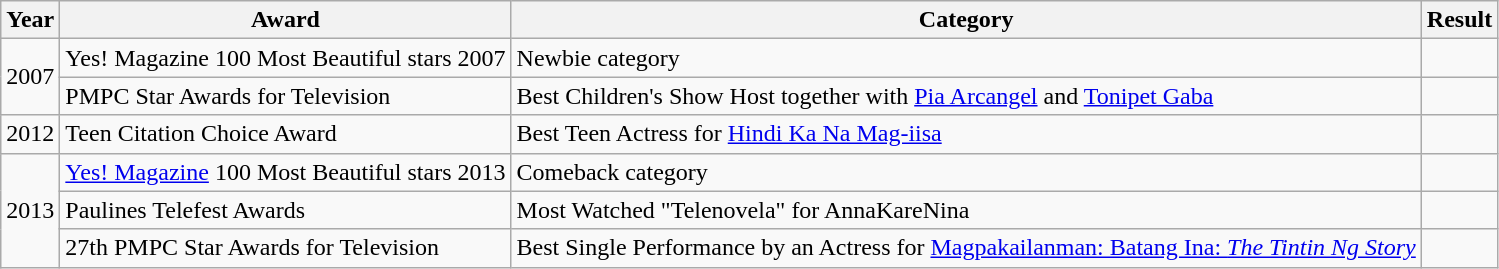<table class="wikitable">
<tr>
<th>Year</th>
<th>Award</th>
<th>Category</th>
<th>Result</th>
</tr>
<tr>
<td rowspan="2">2007</td>
<td>Yes! Magazine 100 Most Beautiful stars 2007</td>
<td>Newbie category</td>
<td></td>
</tr>
<tr>
<td>PMPC Star Awards for Television</td>
<td>Best Children's Show Host together with <a href='#'>Pia Arcangel</a> and <a href='#'>Tonipet Gaba</a></td>
<td></td>
</tr>
<tr>
<td>2012</td>
<td>Teen Citation Choice Award</td>
<td>Best Teen Actress for <a href='#'>Hindi Ka Na Mag-iisa</a></td>
<td></td>
</tr>
<tr>
<td rowspan="3">2013</td>
<td><a href='#'>Yes! Magazine</a> 100 Most Beautiful stars 2013</td>
<td>Comeback category</td>
<td></td>
</tr>
<tr>
<td>Paulines Telefest Awards</td>
<td>Most Watched "Telenovela" for AnnaKareNina</td>
<td></td>
</tr>
<tr>
<td>27th PMPC Star Awards for Television</td>
<td>Best Single Performance by an Actress for <a href='#'>Magpakailanman: Batang Ina: <em>The Tintin Ng Story</em></a></td>
<td></td>
</tr>
</table>
